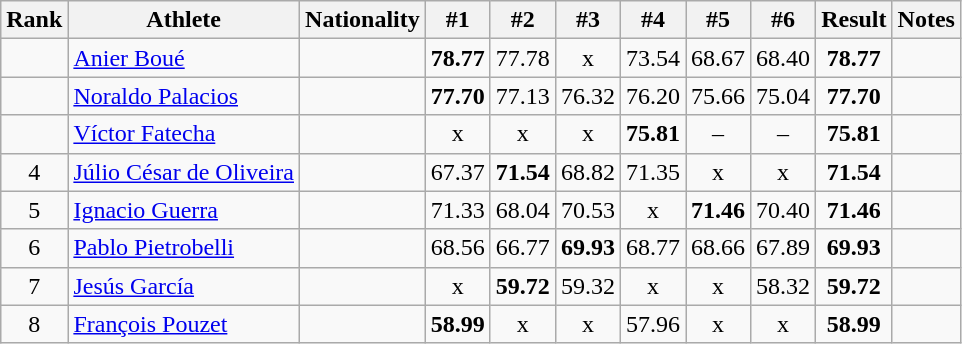<table class="wikitable sortable" style="text-align:center">
<tr>
<th>Rank</th>
<th>Athlete</th>
<th>Nationality</th>
<th>#1</th>
<th>#2</th>
<th>#3</th>
<th>#4</th>
<th>#5</th>
<th>#6</th>
<th>Result</th>
<th>Notes</th>
</tr>
<tr>
<td></td>
<td align="left"><a href='#'>Anier Boué</a></td>
<td align=left></td>
<td><strong>78.77</strong></td>
<td>77.78</td>
<td>x</td>
<td>73.54</td>
<td>68.67</td>
<td>68.40</td>
<td><strong>78.77</strong></td>
<td></td>
</tr>
<tr>
<td></td>
<td align="left"><a href='#'>Noraldo Palacios</a></td>
<td align=left></td>
<td><strong>77.70</strong></td>
<td>77.13</td>
<td>76.32</td>
<td>76.20</td>
<td>75.66</td>
<td>75.04</td>
<td><strong>77.70</strong></td>
<td></td>
</tr>
<tr>
<td></td>
<td align="left"><a href='#'>Víctor Fatecha</a></td>
<td align=left></td>
<td>x</td>
<td>x</td>
<td>x</td>
<td><strong>75.81</strong></td>
<td>–</td>
<td>–</td>
<td><strong>75.81</strong></td>
<td></td>
</tr>
<tr>
<td>4</td>
<td align="left"><a href='#'>Júlio César de Oliveira</a></td>
<td align=left></td>
<td>67.37</td>
<td><strong>71.54</strong></td>
<td>68.82</td>
<td>71.35</td>
<td>x</td>
<td>x</td>
<td><strong>71.54</strong></td>
<td></td>
</tr>
<tr>
<td>5</td>
<td align="left"><a href='#'>Ignacio Guerra</a></td>
<td align=left></td>
<td>71.33</td>
<td>68.04</td>
<td>70.53</td>
<td>x</td>
<td><strong>71.46</strong></td>
<td>70.40</td>
<td><strong>71.46</strong></td>
<td></td>
</tr>
<tr>
<td>6</td>
<td align="left"><a href='#'>Pablo Pietrobelli</a></td>
<td align=left></td>
<td>68.56</td>
<td>66.77</td>
<td><strong>69.93</strong></td>
<td>68.77</td>
<td>68.66</td>
<td>67.89</td>
<td><strong>69.93</strong></td>
<td></td>
</tr>
<tr>
<td>7</td>
<td align="left"><a href='#'>Jesús García</a></td>
<td align=left></td>
<td>x</td>
<td><strong>59.72</strong></td>
<td>59.32</td>
<td>x</td>
<td>x</td>
<td>58.32</td>
<td><strong>59.72</strong></td>
<td></td>
</tr>
<tr>
<td>8</td>
<td align="left"><a href='#'>François Pouzet</a></td>
<td align=left></td>
<td><strong>58.99</strong></td>
<td>x</td>
<td>x</td>
<td>57.96</td>
<td>x</td>
<td>x</td>
<td><strong>58.99</strong></td>
<td></td>
</tr>
</table>
